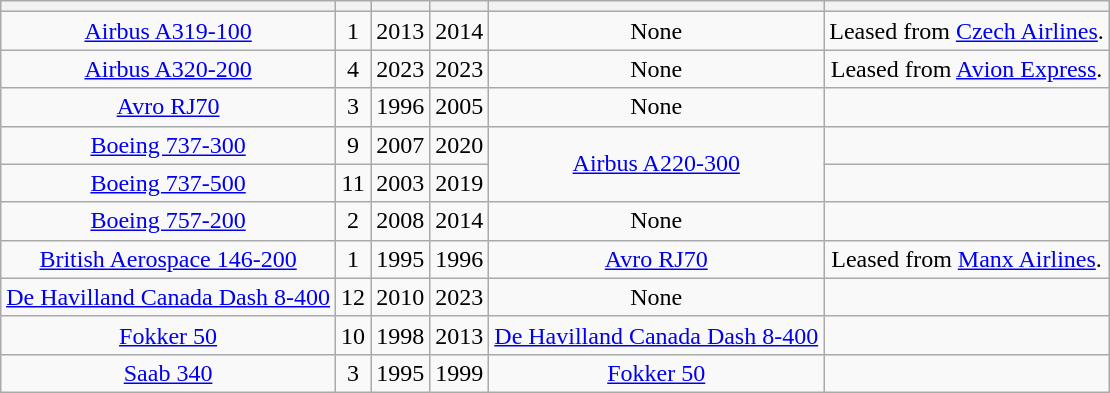<table class="wikitable" style="margin:0.5em auto; text-align:center">
<tr>
<th></th>
<th></th>
<th></th>
<th></th>
<th></th>
<th class="unsortable"></th>
</tr>
<tr>
<td><a href='#'>Airbus A319-100</a></td>
<td>1</td>
<td>2013</td>
<td>2014</td>
<td>None</td>
<td>Leased from <a href='#'>Czech Airlines</a>.</td>
</tr>
<tr>
<td><a href='#'>Airbus A320-200</a></td>
<td>4</td>
<td>2023</td>
<td>2023</td>
<td>None</td>
<td>Leased from <a href='#'>Avion Express</a>.</td>
</tr>
<tr>
<td><a href='#'>Avro RJ70</a></td>
<td>3</td>
<td>1996</td>
<td>2005</td>
<td>None</td>
<td></td>
</tr>
<tr>
<td><a href='#'>Boeing 737-300</a></td>
<td>9</td>
<td>2007</td>
<td>2020</td>
<td rowspan="2"><a href='#'>Airbus A220-300</a></td>
<td></td>
</tr>
<tr>
<td><a href='#'>Boeing 737-500</a></td>
<td>11</td>
<td>2003</td>
<td>2019</td>
<td></td>
</tr>
<tr>
<td><a href='#'>Boeing 757-200</a></td>
<td>2</td>
<td>2008</td>
<td>2014</td>
<td>None</td>
<td></td>
</tr>
<tr>
<td><a href='#'>British Aerospace 146-200</a></td>
<td>1</td>
<td>1995</td>
<td>1996</td>
<td><a href='#'>Avro RJ70</a></td>
<td>Leased from <a href='#'>Manx Airlines</a>.</td>
</tr>
<tr>
<td><a href='#'>De Havilland Canada Dash 8-400</a></td>
<td>12</td>
<td>2010</td>
<td>2023</td>
<td>None</td>
<td></td>
</tr>
<tr>
<td><a href='#'>Fokker 50</a></td>
<td>10</td>
<td>1998</td>
<td>2013</td>
<td><a href='#'>De Havilland Canada Dash 8-400</a></td>
<td></td>
</tr>
<tr>
<td><a href='#'>Saab 340</a></td>
<td>3</td>
<td>1995</td>
<td>1999</td>
<td><a href='#'>Fokker 50</a></td>
<td></td>
</tr>
</table>
